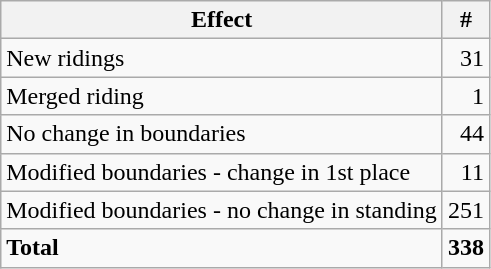<table class="wikitable">
<tr>
<th>Effect</th>
<th>#</th>
</tr>
<tr>
<td>New ridings</td>
<td style="text-align:right">31</td>
</tr>
<tr>
<td>Merged riding</td>
<td style="text-align:right">1</td>
</tr>
<tr>
<td>No change in boundaries</td>
<td style="text-align:right">44</td>
</tr>
<tr>
<td>Modified boundaries - change in 1st place</td>
<td style="text-align:right">11</td>
</tr>
<tr>
<td>Modified boundaries - no change in standing</td>
<td style="text-align:right">251</td>
</tr>
<tr>
<td><strong>Total</strong></td>
<td style="text-align:right"><strong>338</strong></td>
</tr>
</table>
